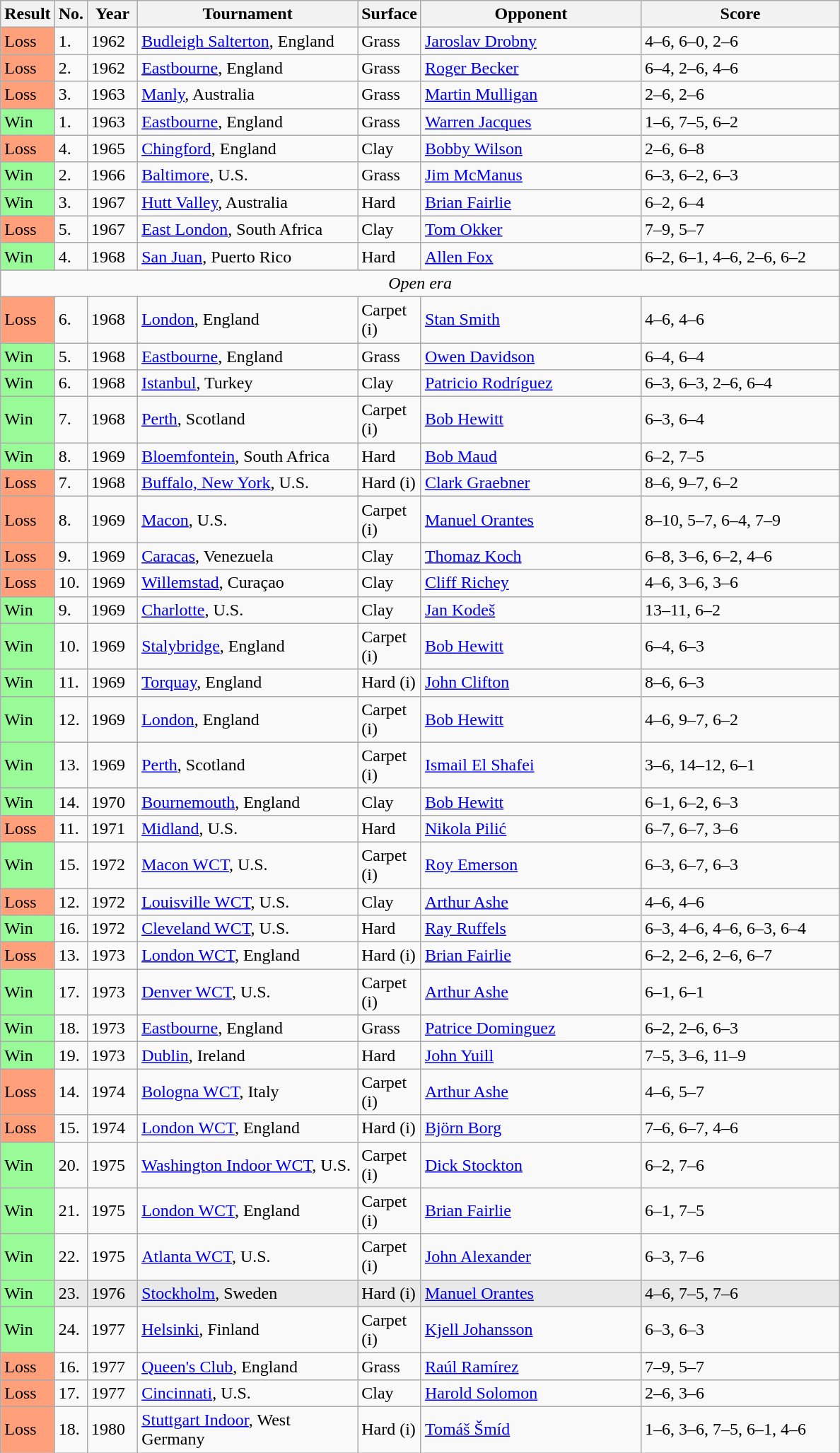<table class="sortable wikitable">
<tr>
<th style="width:40px">Result</th>
<th style="width:20px" class="unsortable">No.</th>
<th style="width:40px">Year</th>
<th style="width:200px">Tournament</th>
<th style="width:50px">Surface</th>
<th style="width:200px">Opponent</th>
<th style="width:180px" class="unsortable">Score</th>
</tr>
<tr>
<td style="background:#ffa07a;">Loss</td>
<td>1.</td>
<td>1962</td>
<td><a href='#'>Budleigh Salterton</a>, England</td>
<td>Grass</td>
<td> <a href='#'>Jaroslav Drobny</a></td>
<td>4–6, 6–0, 2–6</td>
</tr>
<tr>
<td style="background:#ffa07a;">Loss</td>
<td>2.</td>
<td>1962</td>
<td><a href='#'>Eastbourne</a>, England</td>
<td>Grass</td>
<td> <a href='#'>Roger Becker</a></td>
<td>6–4, 2–6, 4–6</td>
</tr>
<tr>
<td style="background:#ffa07a;">Loss</td>
<td>3.</td>
<td>1963</td>
<td><a href='#'>Manly</a>, Australia</td>
<td>Grass</td>
<td> <a href='#'>Martin Mulligan</a></td>
<td>2–6, 2–6</td>
</tr>
<tr>
<td style="background:#98fb98;">Win</td>
<td>1.</td>
<td>1963</td>
<td><a href='#'>Eastbourne</a>, England</td>
<td>Grass</td>
<td> <a href='#'>Warren Jacques</a></td>
<td>1–6, 7–5, 6–2</td>
</tr>
<tr>
<td style="background:#ffa07a;">Loss</td>
<td>4.</td>
<td>1965</td>
<td><a href='#'>Chingford</a>, England</td>
<td>Clay</td>
<td> <a href='#'>Bobby Wilson</a></td>
<td>2–6, 6–8</td>
</tr>
<tr>
<td style="background:#98fb98;">Win</td>
<td>2.</td>
<td>1966</td>
<td><a href='#'>Baltimore</a>, U.S.</td>
<td>Grass</td>
<td> <a href='#'>Jim McManus</a></td>
<td>6–3, 6–2, 6–3</td>
</tr>
<tr>
<td style="background:#98fb98;">Win</td>
<td>3.</td>
<td>1967</td>
<td><a href='#'>Hutt Valley</a>, Australia</td>
<td>Hard</td>
<td> <a href='#'>Brian Fairlie</a></td>
<td>6–2, 6–4</td>
</tr>
<tr>
<td style="background:#ffa07a;">Loss</td>
<td>5.</td>
<td>1967</td>
<td><a href='#'>East London</a>, South Africa</td>
<td>Clay</td>
<td> <a href='#'>Tom Okker</a></td>
<td>7–9, 5–7</td>
</tr>
<tr>
<td style="background:#98fb98;">Win</td>
<td>4.</td>
<td>1968</td>
<td><a href='#'>San Juan</a>, Puerto Rico</td>
<td>Hard</td>
<td> <a href='#'>Allen Fox</a></td>
<td>6–2, 6–1, 4–6, 2–6, 6–2</td>
</tr>
<tr>
</tr>
<tr>
<td colspan=7 align=center><em>Open era</em></td>
</tr>
<tr>
<td style="background:#ffa07a;">Loss</td>
<td>6.</td>
<td>1968</td>
<td><a href='#'>London</a>, England</td>
<td>Carpet (i)</td>
<td> <a href='#'>Stan Smith</a></td>
<td>4–6, 4–6</td>
</tr>
<tr>
<td style="background:#98fb98;">Win</td>
<td>5.</td>
<td>1968</td>
<td><a href='#'>Eastbourne</a>, England</td>
<td>Grass</td>
<td> <a href='#'>Owen Davidson</a></td>
<td>6–4, 6–4</td>
</tr>
<tr>
<td style="background:#98fb98;">Win</td>
<td>6.</td>
<td>1968</td>
<td><a href='#'>Istanbul</a>, Turkey</td>
<td>Clay</td>
<td> <a href='#'>Patricio Rodríguez</a></td>
<td>6–3, 6–3, 2–6, 6–4</td>
</tr>
<tr>
<td style="background:#98fb98;">Win</td>
<td>7.</td>
<td>1968</td>
<td><a href='#'>Perth</a>, Scotland</td>
<td>Carpet (i)</td>
<td> <a href='#'>Bob Hewitt</a></td>
<td>6–3, 6–4</td>
</tr>
<tr>
<td style="background:#98fb98;">Win</td>
<td>8.</td>
<td>1969</td>
<td><a href='#'>Bloemfontein</a>, South Africa</td>
<td>Hard</td>
<td> <a href='#'>Bob Maud</a></td>
<td>6–2, 7–5</td>
</tr>
<tr>
<td style="background:#ffa07a;">Loss</td>
<td>7.</td>
<td>1968</td>
<td><a href='#'>Buffalo, New York</a>, U.S.</td>
<td>Hard (i)</td>
<td> <a href='#'>Clark Graebner</a></td>
<td>8–6, 9–7, 6–2</td>
</tr>
<tr>
<td style="background:#ffa07a;">Loss</td>
<td>8.</td>
<td>1969</td>
<td><a href='#'>Macon</a>, U.S.</td>
<td>Carpet (i)</td>
<td> <a href='#'>Manuel Orantes</a></td>
<td>8–10, 5–7, 6–4, 7–9</td>
</tr>
<tr>
<td style="background:#ffa07a;">Loss</td>
<td>9.</td>
<td>1969</td>
<td><a href='#'>Caracas</a>, Venezuela</td>
<td>Clay</td>
<td> <a href='#'>Thomaz Koch</a></td>
<td>6–8, 3–6, 6–2, 4–6</td>
</tr>
<tr>
<td style="background:#ffa07a;">Loss</td>
<td>10.</td>
<td>1969</td>
<td><a href='#'>Willemstad</a>, Curaçao</td>
<td>Clay</td>
<td> <a href='#'>Cliff Richey</a></td>
<td>4–6, 3–6, 3–6</td>
</tr>
<tr>
<td style="background:#98fb98;">Win</td>
<td>9.</td>
<td>1969</td>
<td><a href='#'>Charlotte</a>, U.S.</td>
<td>Clay</td>
<td> <a href='#'>Jan Kodeš</a></td>
<td>13–11, 6–2</td>
</tr>
<tr>
<td style="background:#98fb98;">Win</td>
<td>10.</td>
<td>1969</td>
<td><a href='#'>Stalybridge</a>, England</td>
<td>Carpet (i)</td>
<td> <a href='#'>Bob Hewitt</a></td>
<td>6–4, 6–3</td>
</tr>
<tr>
<td style="background:#98fb98;">Win</td>
<td>11.</td>
<td>1969</td>
<td><a href='#'>Torquay</a>, England</td>
<td>Hard (i)</td>
<td> <a href='#'>John Clifton</a></td>
<td>8–6, 6–3</td>
</tr>
<tr>
<td style="background:#98fb98;">Win</td>
<td>12.</td>
<td>1969</td>
<td><a href='#'>London</a>, England</td>
<td>Carpet (i)</td>
<td> <a href='#'>Bob Hewitt</a></td>
<td>4–6, 9–7, 6–2</td>
</tr>
<tr>
<td style="background:#98fb98;">Win</td>
<td>13.</td>
<td>1969</td>
<td><a href='#'>Perth</a>, Scotland</td>
<td>Carpet (i)</td>
<td> <a href='#'>Ismail El Shafei</a></td>
<td>3–6, 14–12, 6–1</td>
</tr>
<tr>
<td style="background:#98fb98;">Win</td>
<td>14.</td>
<td>1970</td>
<td><a href='#'>Bournemouth</a>, England</td>
<td>Clay</td>
<td> <a href='#'>Bob Hewitt</a></td>
<td>6–1, 6–2, 6–3</td>
</tr>
<tr>
<td style="background:#ffa07a;">Loss</td>
<td>11.</td>
<td>1971</td>
<td><a href='#'>Midland</a>, U.S.</td>
<td>Hard</td>
<td> <a href='#'>Nikola Pilić</a></td>
<td>6–7, 6–7, 3–6</td>
</tr>
<tr>
<td style="background:#98fb98;">Win</td>
<td>15.</td>
<td>1972</td>
<td><a href='#'>Macon WCT</a>, U.S.</td>
<td>Carpet (i)</td>
<td> <a href='#'>Roy Emerson</a></td>
<td>6–3, 6–7, 6–3</td>
</tr>
<tr>
<td style="background:#ffa07a;">Loss</td>
<td>12.</td>
<td>1972</td>
<td><a href='#'>Louisville WCT</a>, U.S.</td>
<td>Clay</td>
<td> <a href='#'>Arthur Ashe</a></td>
<td>4–6, 4–6</td>
</tr>
<tr>
<td style="background:#98fb98;">Win</td>
<td>16.</td>
<td>1972</td>
<td><a href='#'>Cleveland WCT</a>, U.S.</td>
<td>Hard</td>
<td> <a href='#'>Ray Ruffels</a></td>
<td>6–3, 4–6, 4–6, 6–3, 6–4</td>
</tr>
<tr>
<td style="background:#ffa07a;">Loss</td>
<td>13.</td>
<td>1973</td>
<td><a href='#'>London WCT</a>, England</td>
<td>Hard (i)</td>
<td> <a href='#'>Brian Fairlie</a></td>
<td>6–2, 2–6, 2–6, 6–7</td>
</tr>
<tr>
<td style="background:#98fb98;">Win</td>
<td>17.</td>
<td>1973</td>
<td><a href='#'>Denver WCT</a>, U.S.</td>
<td>Carpet (i)</td>
<td> <a href='#'>Arthur Ashe</a></td>
<td>6–1, 6–1</td>
</tr>
<tr>
<td style="background:#98fb98;">Win</td>
<td>18.</td>
<td>1973</td>
<td><a href='#'>Eastbourne</a>, England</td>
<td>Grass</td>
<td> <a href='#'>Patrice Dominguez</a></td>
<td>6–2, 2–6, 6–3</td>
</tr>
<tr>
<td style="background:#98fb98;">Win</td>
<td>19.</td>
<td>1973</td>
<td><a href='#'>Dublin</a>, Ireland</td>
<td>Hard</td>
<td> <a href='#'>John Yuill</a></td>
<td>7–5, 3–6, 11–9</td>
</tr>
<tr>
<td style="background:#ffa07a;">Loss</td>
<td>14.</td>
<td>1974</td>
<td><a href='#'>Bologna WCT</a>, Italy</td>
<td>Carpet (i)</td>
<td> <a href='#'>Arthur Ashe</a></td>
<td>4–6, 5–7</td>
</tr>
<tr>
<td style="background:#ffa07a;">Loss</td>
<td>15.</td>
<td>1974</td>
<td><a href='#'>London WCT</a>, England</td>
<td>Hard (i)</td>
<td> <a href='#'>Björn Borg</a></td>
<td>7–6, 6–7, 4–6</td>
</tr>
<tr>
<td style="background:#98fb98;">Win</td>
<td>20.</td>
<td>1975</td>
<td><a href='#'>Washington Indoor WCT</a>, U.S.</td>
<td>Carpet (i)</td>
<td> <a href='#'>Dick Stockton</a></td>
<td>6–2, 7–6</td>
</tr>
<tr>
<td style="background:#98fb98;">Win</td>
<td>21.</td>
<td>1975</td>
<td><a href='#'>London WCT</a>, England</td>
<td>Carpet (i)</td>
<td> <a href='#'>Brian Fairlie</a></td>
<td>6–1, 7–5</td>
</tr>
<tr>
<td style="background:#98fb98;">Win</td>
<td>22.</td>
<td>1975</td>
<td><a href='#'>Atlanta WCT</a>, U.S.</td>
<td>Carpet (i)</td>
<td> <a href='#'>John Alexander</a></td>
<td>6–3, 7–6</td>
</tr>
<tr bgcolor=#E9E9E9>
<td style="background:#98fb98;">Win</td>
<td>23.</td>
<td>1976</td>
<td><a href='#'>Stockholm</a>, Sweden</td>
<td>Hard (i)</td>
<td> <a href='#'>Manuel Orantes</a></td>
<td>4–6, 7–5, 7–6</td>
</tr>
<tr>
<td style="background:#98fb98;">Win</td>
<td>24.</td>
<td>1977</td>
<td><a href='#'>Helsinki</a>, Finland</td>
<td>Carpet (i)</td>
<td> <a href='#'>Kjell Johansson</a></td>
<td>6–3, 6–3</td>
</tr>
<tr>
<td style="background:#ffa07a;">Loss</td>
<td>16.</td>
<td>1977</td>
<td><a href='#'>Queen's Club</a>, England</td>
<td>Grass</td>
<td> <a href='#'>Raúl Ramírez</a></td>
<td>7–9, 5–7</td>
</tr>
<tr>
<td style="background:#ffa07a;">Loss</td>
<td>17.</td>
<td>1977</td>
<td><a href='#'>Cincinnati</a>, U.S.</td>
<td>Clay</td>
<td> <a href='#'>Harold Solomon</a></td>
<td>2–6, 3–6</td>
</tr>
<tr>
<td style="background:#ffa07a;">Loss</td>
<td>18.</td>
<td>1980</td>
<td><a href='#'>Stuttgart Indoor</a>, West Germany</td>
<td>Hard (i)</td>
<td> <a href='#'>Tomáš Šmíd</a></td>
<td>1–6, 3–6, 7–5, 6–1, 4–6</td>
</tr>
</table>
